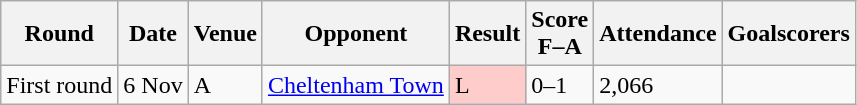<table class="wikitable">
<tr>
<th>Round</th>
<th>Date</th>
<th>Venue</th>
<th>Opponent</th>
<th>Result</th>
<th>Score<br>F–A</th>
<th>Attendance</th>
<th>Goalscorers</th>
</tr>
<tr>
<td>First round</td>
<td>6 Nov</td>
<td>A</td>
<td><a href='#'>Cheltenham Town</a></td>
<td bgcolor="#FFCCCC">L</td>
<td>0–1</td>
<td>2,066</td>
<td></td>
</tr>
</table>
